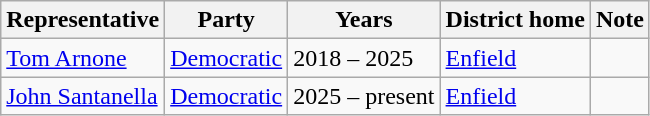<table class=wikitable>
<tr valign=bottom>
<th>Representative</th>
<th>Party</th>
<th>Years</th>
<th>District home</th>
<th>Note</th>
</tr>
<tr>
<td><a href='#'>Tom Arnone</a></td>
<td><a href='#'>Democratic</a></td>
<td>2018 – 2025</td>
<td><a href='#'>Enfield</a></td>
<td></td>
</tr>
<tr>
<td><a href='#'>John Santanella</a></td>
<td><a href='#'>Democratic</a></td>
<td>2025 – present</td>
<td><a href='#'>Enfield</a></td>
<td></td>
</tr>
</table>
